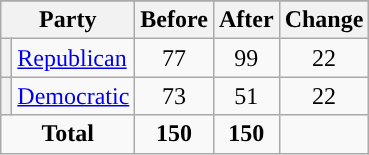<table class="wikitable" style="text-align:center;">
<tr>
</tr>
<tr>
<th colspan=2>Party</th>
<th>Before</th>
<th>After</th>
<th>Change</th>
</tr>
<tr>
<th style="background-color:"></th>
<td style="text-align:left;"><a href='#'>Republican</a></td>
<td>77</td>
<td>99</td>
<td> 22</td>
</tr>
<tr>
<th style="background-color:"></th>
<td style="text-align:left;"><a href='#'>Democratic</a></td>
<td>73</td>
<td>51</td>
<td> 22</td>
</tr>
<tr>
<td colspan=2><strong>Total</strong></td>
<td><strong>150</strong></td>
<td><strong>150</strong></td>
<td></td>
</tr>
</table>
